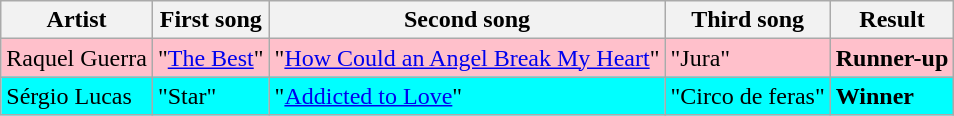<table class=wikitable>
<tr>
<th>Artist</th>
<th>First song</th>
<th>Second song</th>
<th>Third song</th>
<th>Result</th>
</tr>
<tr style="background:pink;">
<td>Raquel Guerra</td>
<td>"<a href='#'>The Best</a>"</td>
<td>"<a href='#'>How Could an Angel Break My Heart</a>"</td>
<td>"Jura"</td>
<td><strong>Runner-up</strong></td>
</tr>
<tr style="background:cyan;">
<td>Sérgio Lucas</td>
<td>"Star"</td>
<td>"<a href='#'>Addicted to Love</a>"</td>
<td>"Circo de feras"</td>
<td><strong>Winner</strong></td>
</tr>
</table>
